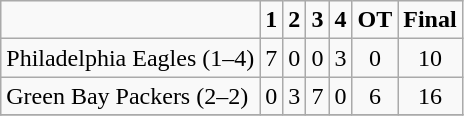<table class="wikitable" 80%>
<tr align="center">
<td></td>
<td><strong>1</strong></td>
<td><strong>2</strong></td>
<td><strong>3</strong></td>
<td><strong>4</strong></td>
<td><strong>OT</strong></td>
<td><strong>Final</strong></td>
</tr>
<tr align="center" bgcolor="">
<td – align="left">Philadelphia Eagles (1–4)</td>
<td>7</td>
<td>0</td>
<td>0</td>
<td>3</td>
<td>0</td>
<td>10</td>
</tr>
<tr align="center" bgcolor="">
<td – align="left">Green Bay Packers (2–2)</td>
<td>0</td>
<td>3</td>
<td>7</td>
<td>0</td>
<td>6</td>
<td>16</td>
</tr>
<tr align="center" bgcolor="">
</tr>
</table>
